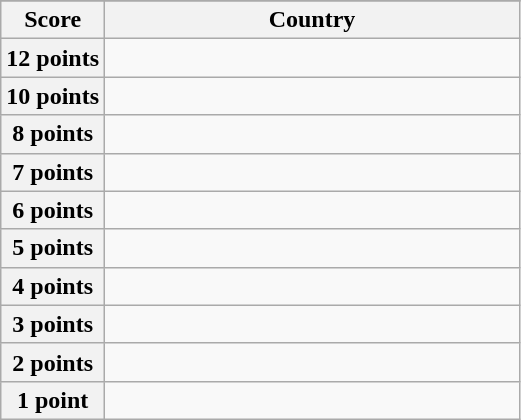<table class="wikitable">
<tr>
</tr>
<tr>
<th scope="col" width="20%">Score</th>
<th scope="col">Country</th>
</tr>
<tr>
<th scope="row">12 points</th>
<td></td>
</tr>
<tr>
<th scope="row">10 points</th>
<td></td>
</tr>
<tr>
<th scope="row">8 points</th>
<td></td>
</tr>
<tr>
<th scope="row">7 points</th>
<td></td>
</tr>
<tr>
<th scope="row">6 points</th>
<td></td>
</tr>
<tr>
<th scope="row">5 points</th>
<td></td>
</tr>
<tr>
<th scope="row">4 points</th>
<td></td>
</tr>
<tr>
<th scope="row">3 points</th>
<td></td>
</tr>
<tr>
<th scope="row">2 points</th>
<td></td>
</tr>
<tr>
<th scope="row">1 point</th>
<td></td>
</tr>
</table>
